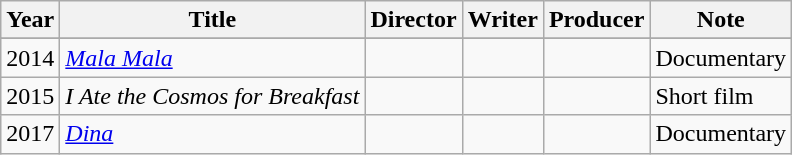<table class="wikitable sortable" style="text-align:left">
<tr>
<th>Year</th>
<th>Title</th>
<th>Director</th>
<th>Writer</th>
<th>Producer</th>
<th>Note</th>
</tr>
<tr>
</tr>
<tr>
<td>2014</td>
<td><em><a href='#'>Mala Mala</a></em></td>
<td></td>
<td></td>
<td></td>
<td>Documentary</td>
</tr>
<tr>
<td>2015</td>
<td><em>I Ate the Cosmos for Breakfast</em></td>
<td></td>
<td></td>
<td></td>
<td>Short film</td>
</tr>
<tr>
<td>2017</td>
<td><em><a href='#'>Dina</a></em></td>
<td></td>
<td></td>
<td></td>
<td>Documentary</td>
</tr>
</table>
